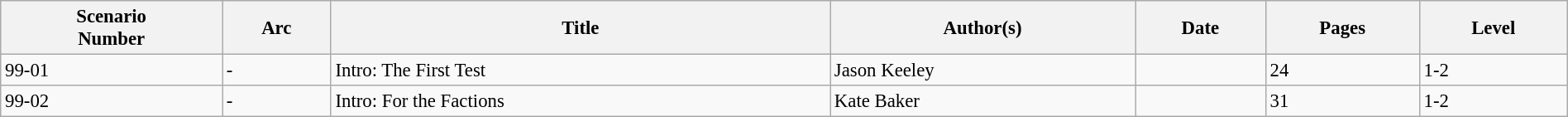<table class="wikitable sortable" style="width:100%; font-size:95%; border:1">
<tr>
<th>Scenario<br>Number</th>
<th>Arc</th>
<th>Title</th>
<th>Author(s)</th>
<th>Date</th>
<th>Pages</th>
<th>Level</th>
</tr>
<tr>
<td>99-01</td>
<td>-</td>
<td>Intro: The First Test</td>
<td>Jason Keeley</td>
<td></td>
<td>24</td>
<td>1-2</td>
</tr>
<tr>
<td>99-02</td>
<td>-</td>
<td>Intro: For the Factions</td>
<td>Kate Baker</td>
<td></td>
<td>31</td>
<td>1-2</td>
</tr>
</table>
